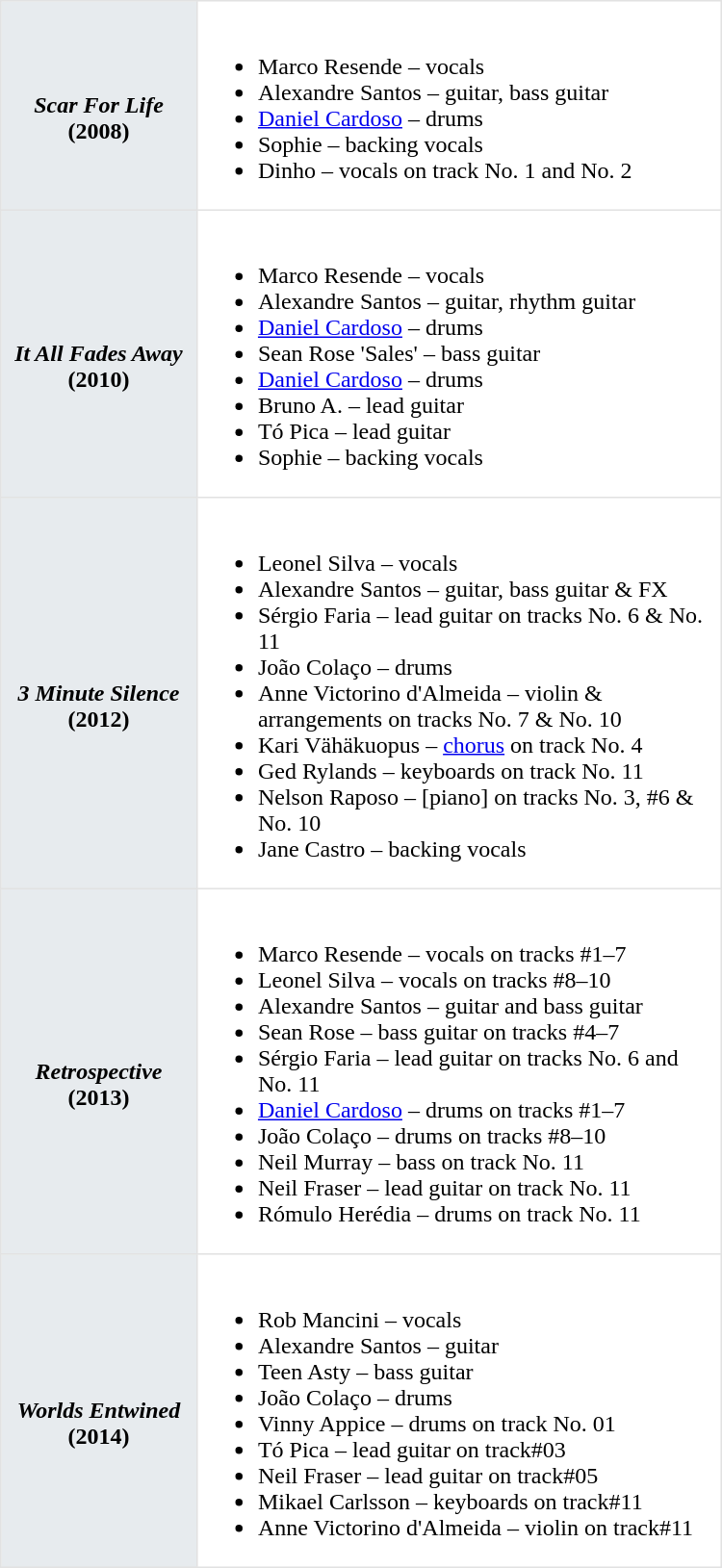<table class="toccolours"  border=1 cellpadding=2 cellspacing=0 style="width: 500px; margin: 0 0 1em 1em; border-collapse: collapse; border: 1px solid #E2E2E2;">
<tr>
<th style="background:#e7ebee;"><br><em>Scar For Life</em> (2008)<br></th>
<td><br><ul><li>Marco Resende – vocals</li><li>Alexandre Santos – guitar, bass guitar</li><li><a href='#'>Daniel Cardoso</a> – drums</li><li>Sophie – backing vocals</li><li>Dinho – vocals on track No. 1 and No. 2</li></ul></td>
</tr>
<tr>
<th style="background:#e7ebee;"><br><em>It All Fades Away</em> (2010)<br></th>
<td><br><ul><li>Marco Resende – vocals</li><li>Alexandre Santos – guitar, rhythm guitar</li><li><a href='#'>Daniel Cardoso</a> – drums</li><li>Sean Rose 'Sales' – bass guitar</li><li><a href='#'>Daniel Cardoso</a> – drums</li><li>Bruno A. – lead guitar</li><li>Tó Pica – lead guitar</li><li>Sophie – backing vocals</li></ul></td>
</tr>
<tr>
<th style="background:#e7ebee;"><br><em>3 Minute Silence</em> (2012)<br></th>
<td><br><ul><li>Leonel Silva – vocals</li><li>Alexandre Santos – guitar, bass guitar & FX</li><li>Sérgio Faria – lead guitar on tracks No. 6 & No. 11</li><li>João Colaço – drums</li><li>Anne Victorino d'Almeida – violin & arrangements on tracks No. 7 & No. 10</li><li>Kari Vähäkuopus – <a href='#'>chorus</a> on track No. 4</li><li>Ged Rylands – keyboards on track No. 11</li><li>Nelson Raposo – [piano] on tracks No. 3, #6 & No. 10</li><li>Jane Castro – backing vocals</li></ul></td>
</tr>
<tr>
<th style="background:#e7ebee;"><br><em>Retrospective</em> (2013)<br></th>
<td><br><ul><li>Marco Resende – vocals on tracks #1–7</li><li>Leonel Silva – vocals on tracks #8–10</li><li>Alexandre Santos – guitar and bass guitar</li><li>Sean Rose – bass guitar on tracks #4–7</li><li>Sérgio Faria – lead guitar on tracks No. 6 and No. 11</li><li><a href='#'>Daniel Cardoso</a> – drums on tracks #1–7</li><li>João Colaço – drums on tracks #8–10</li><li>Neil Murray – bass on track No. 11</li><li>Neil Fraser – lead guitar on track No. 11</li><li>Rómulo Herédia – drums on track No. 11</li></ul></td>
</tr>
<tr>
<th style="background:#e7ebee;"><br><em>Worlds Entwined</em> (2014)<br></th>
<td><br><ul><li>Rob Mancini – vocals</li><li>Alexandre Santos – guitar</li><li>Teen Asty – bass guitar</li><li>João Colaço – drums</li><li>Vinny Appice – drums on track No. 01</li><li>Tó Pica – lead guitar on track#03</li><li>Neil Fraser – lead guitar on track#05</li><li>Mikael Carlsson – keyboards on track#11</li><li>Anne Victorino d'Almeida – violin on track#11</li></ul></td>
</tr>
</table>
